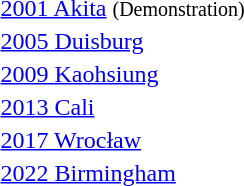<table>
<tr>
<td><a href='#'>2001 Akita</a> <small>(Demonstration)</small></td>
<td></td>
<td></td>
<td></td>
</tr>
<tr>
<td><a href='#'>2005 Duisburg</a></td>
<td></td>
<td></td>
<td></td>
</tr>
<tr>
<td><a href='#'>2009 Kaohsiung</a></td>
<td></td>
<td></td>
<td></td>
</tr>
<tr>
<td><a href='#'>2013 Cali</a></td>
<td></td>
<td></td>
<td></td>
</tr>
<tr>
<td><a href='#'>2017 Wrocław</a></td>
<td></td>
<td></td>
<td></td>
</tr>
<tr>
<td><a href='#'>2022 Birmingham</a></td>
<td></td>
<td></td>
<td></td>
</tr>
</table>
